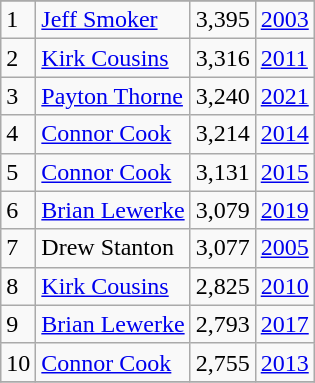<table class="wikitable">
<tr>
</tr>
<tr>
<td>1</td>
<td><a href='#'>Jeff Smoker</a></td>
<td>3,395</td>
<td><a href='#'>2003</a></td>
</tr>
<tr>
<td>2</td>
<td><a href='#'>Kirk Cousins</a></td>
<td>3,316</td>
<td><a href='#'>2011</a></td>
</tr>
<tr>
<td>3</td>
<td><a href='#'>Payton Thorne</a></td>
<td>3,240</td>
<td><a href='#'>2021</a></td>
</tr>
<tr>
<td>4</td>
<td><a href='#'>Connor Cook</a></td>
<td>3,214</td>
<td><a href='#'>2014</a></td>
</tr>
<tr>
<td>5</td>
<td><a href='#'>Connor Cook</a></td>
<td>3,131</td>
<td><a href='#'>2015</a></td>
</tr>
<tr>
<td>6</td>
<td><a href='#'>Brian Lewerke</a></td>
<td>3,079</td>
<td><a href='#'>2019</a></td>
</tr>
<tr>
<td>7</td>
<td>Drew Stanton</td>
<td>3,077</td>
<td><a href='#'>2005</a></td>
</tr>
<tr>
<td>8</td>
<td><a href='#'>Kirk Cousins</a></td>
<td>2,825</td>
<td><a href='#'>2010</a></td>
</tr>
<tr>
<td>9</td>
<td><a href='#'>Brian Lewerke</a></td>
<td>2,793</td>
<td><a href='#'>2017</a></td>
</tr>
<tr>
<td>10</td>
<td><a href='#'>Connor Cook</a></td>
<td>2,755</td>
<td><a href='#'>2013</a></td>
</tr>
<tr>
</tr>
</table>
